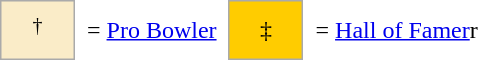<table border=0 cellspacing="0" cellpadding="8">
<tr>
<td style="background-color:#faecc8; border:1px solid #aaaaaa; width:2em;" align=center><sup>†</sup></td>
<td>= <a href='#'>Pro Bowler</a></td>
<td style="background-color:#FFCC00; border:1px solid #aaaaaa; width:2em; text-align:center;">‡</td>
<td>= <a href='#'>Hall of Famer</a>r</td>
</tr>
</table>
